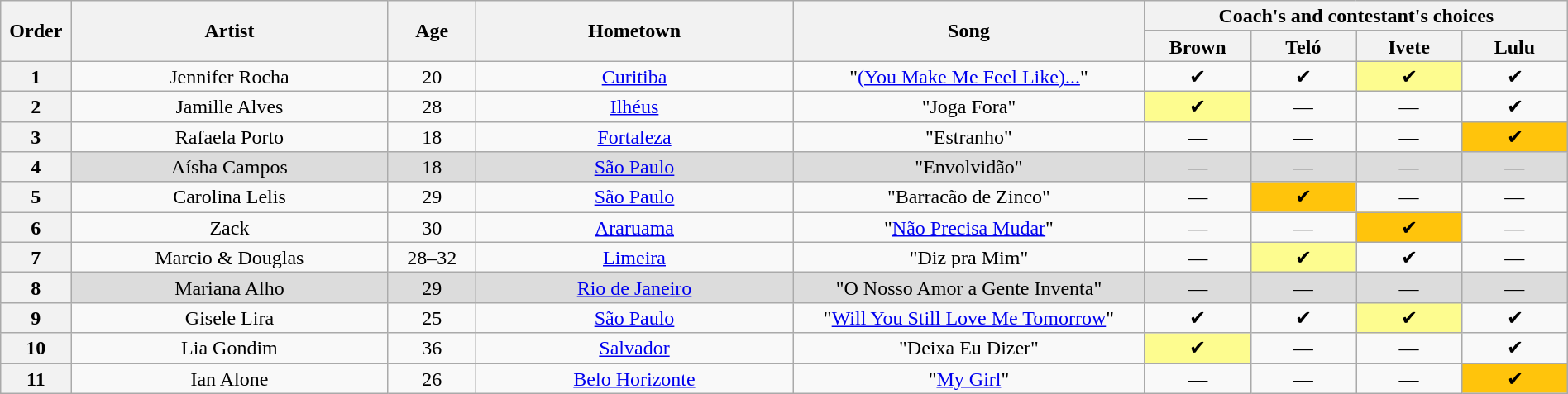<table class="wikitable" style="text-align:center; line-height:17px; width:100%;">
<tr>
<th scope="col" rowspan=2 width="04%">Order</th>
<th scope="col" rowspan=2 width="18%">Artist</th>
<th scope="col" rowspan=2 width="05%">Age</th>
<th scope="col" rowspan=2 width="18%">Hometown</th>
<th scope="col" rowspan=2 width="20%">Song</th>
<th scope="col" colspan=4 width="24%">Coach's and contestant's choices</th>
</tr>
<tr>
<th width="06%">Brown</th>
<th width="06%">Teló</th>
<th width="06%">Ivete</th>
<th width="06%">Lulu</th>
</tr>
<tr>
<th>1</th>
<td>Jennifer Rocha</td>
<td>20</td>
<td><a href='#'>Curitiba</a></td>
<td>"<a href='#'>(You Make Me Feel Like)...</a>"</td>
<td>✔</td>
<td>✔</td>
<td bgcolor=FDFC8F>✔</td>
<td>✔</td>
</tr>
<tr>
<th>2</th>
<td>Jamille Alves</td>
<td>28</td>
<td><a href='#'>Ilhéus</a></td>
<td>"Joga Fora"</td>
<td bgcolor=FDFC8F>✔</td>
<td>—</td>
<td>—</td>
<td>✔</td>
</tr>
<tr>
<th>3</th>
<td>Rafaela Porto</td>
<td>18</td>
<td><a href='#'>Fortaleza</a></td>
<td>"Estranho"</td>
<td>—</td>
<td>—</td>
<td>—</td>
<td bgcolor=FFC40C>✔</td>
</tr>
<tr bgcolor=DCDCDC>
<th>4</th>
<td>Aísha Campos</td>
<td>18</td>
<td><a href='#'>São Paulo</a></td>
<td>"Envolvidão"</td>
<td>—</td>
<td>—</td>
<td>—</td>
<td>—</td>
</tr>
<tr>
<th>5</th>
<td>Carolina Lelis</td>
<td>29</td>
<td><a href='#'>São Paulo</a></td>
<td>"Barracão de Zinco"</td>
<td>—</td>
<td bgcolor=FFC40C>✔</td>
<td>—</td>
<td>—</td>
</tr>
<tr>
<th>6</th>
<td>Zack</td>
<td>30</td>
<td><a href='#'>Araruama</a></td>
<td>"<a href='#'>Não Precisa Mudar</a>"</td>
<td>—</td>
<td>—</td>
<td bgcolor=FFC40C>✔</td>
<td>—</td>
</tr>
<tr>
<th>7</th>
<td>Marcio & Douglas</td>
<td>28–32</td>
<td><a href='#'>Limeira</a></td>
<td>"Diz pra Mim"</td>
<td>—</td>
<td bgcolor=FDFC8F>✔</td>
<td>✔</td>
<td>—</td>
</tr>
<tr bgcolor=DCDCDC>
<th>8</th>
<td>Mariana Alho</td>
<td>29</td>
<td><a href='#'>Rio de Janeiro</a></td>
<td>"O Nosso Amor a Gente Inventa"</td>
<td>—</td>
<td>—</td>
<td>—</td>
<td>—</td>
</tr>
<tr>
<th>9</th>
<td>Gisele Lira</td>
<td>25</td>
<td><a href='#'>São Paulo</a></td>
<td>"<a href='#'>Will You Still Love Me Tomorrow</a>"</td>
<td>✔</td>
<td>✔</td>
<td bgcolor=FDFC8F>✔</td>
<td>✔</td>
</tr>
<tr>
<th>10</th>
<td>Lia Gondim</td>
<td>36</td>
<td><a href='#'>Salvador</a></td>
<td>"Deixa Eu Dizer"</td>
<td bgcolor=FDFC8F>✔</td>
<td>—</td>
<td>—</td>
<td>✔</td>
</tr>
<tr>
<th>11</th>
<td>Ian Alone</td>
<td>26</td>
<td><a href='#'>Belo Horizonte</a></td>
<td>"<a href='#'>My Girl</a>"</td>
<td>—</td>
<td>—</td>
<td>—</td>
<td bgcolor=FFC40C>✔</td>
</tr>
</table>
